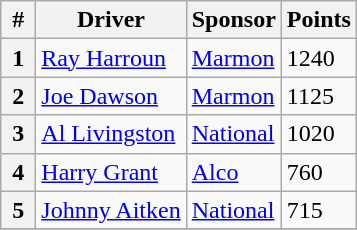<table class="wikitable">
<tr>
<th> # </th>
<th>Driver</th>
<th>Sponsor</th>
<th>Points</th>
</tr>
<tr>
<th>1</th>
<td><a href='#'>Ray Harroun</a></td>
<td><a href='#'>Marmon</a></td>
<td>1240</td>
</tr>
<tr>
<th>2</th>
<td><a href='#'>Joe Dawson</a></td>
<td><a href='#'>Marmon</a></td>
<td>1125</td>
</tr>
<tr>
<th>3</th>
<td><a href='#'>Al Livingston</a></td>
<td><a href='#'>National</a></td>
<td>1020</td>
</tr>
<tr>
<th>4</th>
<td><a href='#'>Harry Grant</a></td>
<td><a href='#'>Alco</a></td>
<td>760</td>
</tr>
<tr>
<th>5</th>
<td><a href='#'>Johnny Aitken</a></td>
<td><a href='#'>National</a></td>
<td>715</td>
</tr>
<tr>
</tr>
</table>
